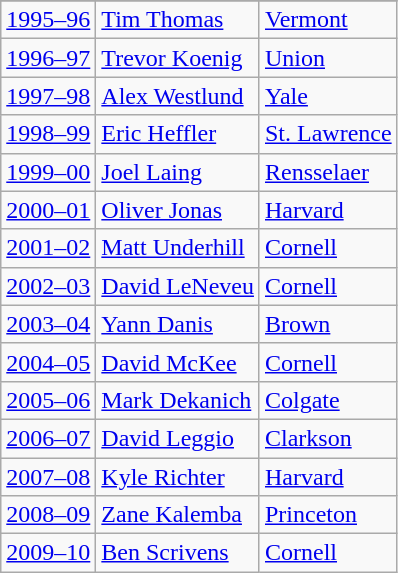<table class="wikitable sortable">
<tr>
</tr>
<tr>
<td><a href='#'>1995–96</a></td>
<td><a href='#'>Tim Thomas</a></td>
<td><a href='#'>Vermont</a></td>
</tr>
<tr>
<td><a href='#'>1996–97</a></td>
<td><a href='#'>Trevor Koenig</a></td>
<td><a href='#'>Union</a></td>
</tr>
<tr>
<td><a href='#'>1997–98</a></td>
<td><a href='#'>Alex Westlund</a></td>
<td><a href='#'>Yale</a></td>
</tr>
<tr>
<td><a href='#'>1998–99</a></td>
<td><a href='#'>Eric Heffler</a></td>
<td><a href='#'>St. Lawrence</a></td>
</tr>
<tr>
<td><a href='#'>1999–00</a></td>
<td><a href='#'>Joel Laing</a></td>
<td><a href='#'>Rensselaer</a></td>
</tr>
<tr>
<td><a href='#'>2000–01</a></td>
<td><a href='#'>Oliver Jonas</a></td>
<td><a href='#'>Harvard</a></td>
</tr>
<tr>
<td><a href='#'>2001–02</a></td>
<td><a href='#'>Matt Underhill</a></td>
<td><a href='#'>Cornell</a></td>
</tr>
<tr>
<td><a href='#'>2002–03</a></td>
<td><a href='#'>David LeNeveu</a></td>
<td><a href='#'>Cornell</a></td>
</tr>
<tr>
<td><a href='#'>2003–04</a></td>
<td><a href='#'>Yann Danis</a></td>
<td><a href='#'>Brown</a></td>
</tr>
<tr>
<td><a href='#'>2004–05</a></td>
<td><a href='#'>David McKee</a></td>
<td><a href='#'>Cornell</a></td>
</tr>
<tr>
<td><a href='#'>2005–06</a></td>
<td><a href='#'>Mark Dekanich</a></td>
<td><a href='#'>Colgate</a></td>
</tr>
<tr>
<td><a href='#'>2006–07</a></td>
<td><a href='#'>David Leggio</a></td>
<td><a href='#'>Clarkson</a></td>
</tr>
<tr>
<td><a href='#'>2007–08</a></td>
<td><a href='#'>Kyle Richter</a></td>
<td><a href='#'>Harvard</a></td>
</tr>
<tr>
<td><a href='#'>2008–09</a></td>
<td><a href='#'>Zane Kalemba</a></td>
<td><a href='#'>Princeton</a></td>
</tr>
<tr>
<td><a href='#'>2009–10</a></td>
<td><a href='#'>Ben Scrivens</a></td>
<td><a href='#'>Cornell</a></td>
</tr>
</table>
